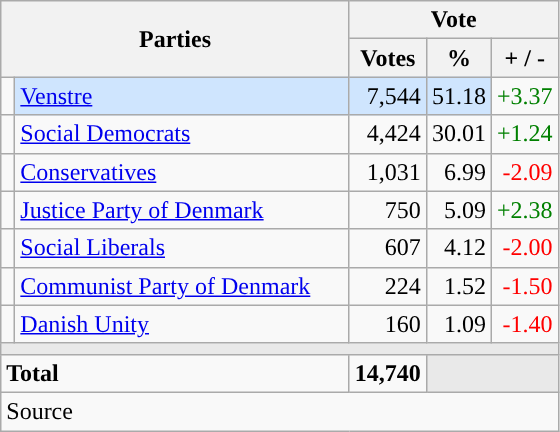<table class="wikitable" style="text-align:right;">
<tr>
<th style="text-align:centre;" rowspan="2" colspan="2" width="225">Parties</th>
<th colspan="3">Vote</th>
</tr>
<tr>
<th width="15">Votes</th>
<th width="15">%</th>
<th width="15">+ / -</th>
</tr>
<tr>
<td width="2" style="color:inherit;background:"></td>
<td bgcolor=#cfe5fe  align="left"><a href='#'>Venstre</a></td>
<td bgcolor=#cfe5fe>7,544</td>
<td bgcolor=#cfe5fe>51.18</td>
<td style=color:green;>+3.37</td>
</tr>
<tr>
<td width="2" style="color:inherit;background:"></td>
<td align="left"><a href='#'>Social Democrats</a></td>
<td>4,424</td>
<td>30.01</td>
<td style=color:green;>+1.24</td>
</tr>
<tr>
<td width="2" style="color:inherit;background:"></td>
<td align="left"><a href='#'>Conservatives</a></td>
<td>1,031</td>
<td>6.99</td>
<td style=color:red;>-2.09</td>
</tr>
<tr>
<td width="2" style="color:inherit;background:"></td>
<td align="left"><a href='#'>Justice Party of Denmark</a></td>
<td>750</td>
<td>5.09</td>
<td style=color:green;>+2.38</td>
</tr>
<tr>
<td width="2" style="color:inherit;background:"></td>
<td align="left"><a href='#'>Social Liberals</a></td>
<td>607</td>
<td>4.12</td>
<td style=color:red;>-2.00</td>
</tr>
<tr>
<td width="2" style="color:inherit;background:"></td>
<td align="left"><a href='#'>Communist Party of Denmark</a></td>
<td>224</td>
<td>1.52</td>
<td style=color:red;>-1.50</td>
</tr>
<tr>
<td width="2" style="color:inherit;background:"></td>
<td align="left"><a href='#'>Danish Unity</a></td>
<td>160</td>
<td>1.09</td>
<td style=color:red;>-1.40</td>
</tr>
<tr>
<td colspan="7" bgcolor="#E9E9E9"></td>
</tr>
<tr>
<td align="left" colspan="2"><strong>Total</strong></td>
<td><strong>14,740</strong></td>
<td bgcolor="#E9E9E9" colspan="2"></td>
</tr>
<tr>
<td align="left" colspan="6">Source</td>
</tr>
</table>
